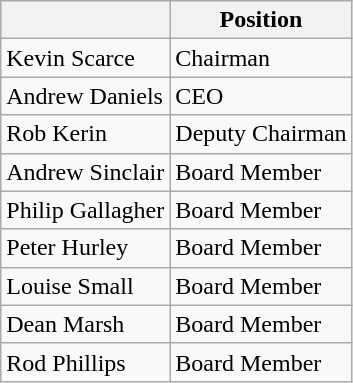<table class="wikitable">
<tr>
<th></th>
<th>Position</th>
</tr>
<tr>
<td>Kevin Scarce</td>
<td>Chairman</td>
</tr>
<tr>
<td>Andrew Daniels</td>
<td>CEO</td>
</tr>
<tr>
<td>Rob Kerin</td>
<td>Deputy Chairman</td>
</tr>
<tr>
<td>Andrew Sinclair</td>
<td>Board Member</td>
</tr>
<tr>
<td>Philip Gallagher</td>
<td>Board Member</td>
</tr>
<tr>
<td>Peter Hurley</td>
<td>Board Member</td>
</tr>
<tr>
<td>Louise Small</td>
<td>Board Member</td>
</tr>
<tr>
<td>Dean Marsh</td>
<td>Board Member</td>
</tr>
<tr>
<td>Rod Phillips</td>
<td>Board Member</td>
</tr>
</table>
